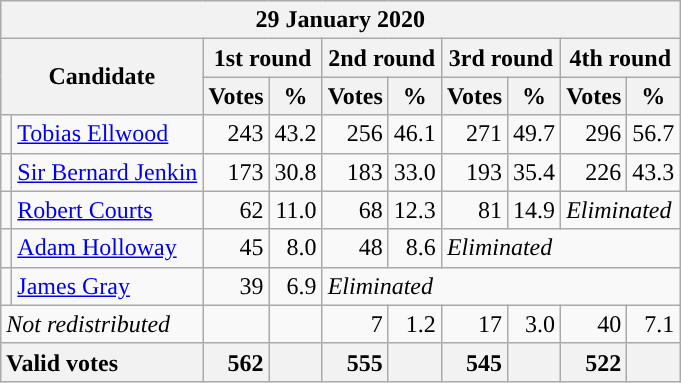<table class="wikitable" style="min-width:250px;">
<tr>
<th colspan="16">29 January 2020</th>
</tr>
<tr>
<th colspan="2" rowspan="2">Candidate</th>
<th colspan="2">1st round</th>
<th colspan="2">2nd round</th>
<th colspan="2">3rd round</th>
<th colspan="2">4th round</th>
</tr>
<tr>
<th>Votes</th>
<th>%</th>
<th>Votes</th>
<th>%</th>
<th>Votes</th>
<th>%</th>
<th>Votes</th>
<th>%</th>
</tr>
<tr>
<td style="color:inherit;background-color: "></td>
<td><a href='#'>Tobias Ellwood</a></td>
<td align="right">243</td>
<td align="right">43.2</td>
<td align="right">256</td>
<td align="right">46.1</td>
<td align="right">271</td>
<td align="right">49.7</td>
<td align="right">296</td>
<td align="right">56.7</td>
</tr>
<tr>
<td style="color:inherit;background-color: "></td>
<td><a href='#'>Sir Bernard Jenkin</a></td>
<td align="right">173</td>
<td align="right">30.8</td>
<td align="right">183</td>
<td align="right">33.0</td>
<td align="right">193</td>
<td align="right">35.4</td>
<td align="right">226</td>
<td align="right">43.3</td>
</tr>
<tr>
<td style="color:inherit;background-color: "></td>
<td><a href='#'>Robert Courts</a></td>
<td align="right">62</td>
<td align="right">11.0</td>
<td align="right">68</td>
<td align="right">12.3</td>
<td align="right">81</td>
<td align="right">14.9</td>
<td colspan="2"><em>Eliminated</em></td>
</tr>
<tr>
<td style="color:inherit;background-color: "></td>
<td><a href='#'>Adam Holloway</a></td>
<td align="right">45</td>
<td align="right">8.0</td>
<td align="right">48</td>
<td align="right">8.6</td>
<td colspan="4"><em>Eliminated</em></td>
</tr>
<tr>
<td style="color:inherit;background-color: "></td>
<td><a href='#'>James Gray</a></td>
<td align="right">39</td>
<td align="right">6.9</td>
<td colspan="6"><em>Eliminated</em></td>
</tr>
<tr>
<td colspan="2"><em>Not redistributed</em></td>
<td align="right"></td>
<td align="right"></td>
<td align="right">7</td>
<td align="right">1.2</td>
<td align="right">17</td>
<td align="right">3.0</td>
<td align="right">40</td>
<td align="right">7.1</td>
</tr>
<tr>
<th style="text-align:left;" colspan="2"><strong>Valid votes</strong></th>
<th style="text-align:right;">562</th>
<th style="text-align:right;"></th>
<th style="text-align:right;">555</th>
<th style="text-align:right;"></th>
<th style="text-align:right;">545</th>
<th style="text-align:right;"></th>
<th style="text-align:right;">522</th>
<th style="text-align:right;"></th>
</tr>
</table>
